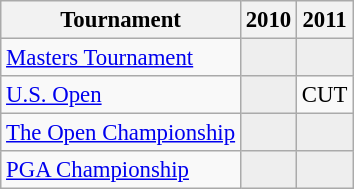<table class="wikitable" style="font-size:95%;text-align:center;">
<tr>
<th>Tournament</th>
<th>2010</th>
<th>2011</th>
</tr>
<tr>
<td align=left><a href='#'>Masters Tournament</a></td>
<td style="background:#eeeeee;"></td>
<td style="background:#eeeeee;"></td>
</tr>
<tr>
<td align=left><a href='#'>U.S. Open</a></td>
<td style="background:#eeeeee;"></td>
<td>CUT</td>
</tr>
<tr>
<td align=left><a href='#'>The Open Championship</a></td>
<td style="background:#eeeeee;"></td>
<td style="background:#eeeeee;"></td>
</tr>
<tr>
<td align=left><a href='#'>PGA Championship</a></td>
<td style="background:#eeeeee;"></td>
<td style="background:#eeeeee;"></td>
</tr>
</table>
